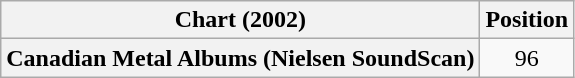<table class="wikitable plainrowheaders">
<tr>
<th>Chart (2002)</th>
<th>Position</th>
</tr>
<tr>
<th scope="row">Canadian Metal Albums (Nielsen SoundScan)</th>
<td align=center>96</td>
</tr>
</table>
